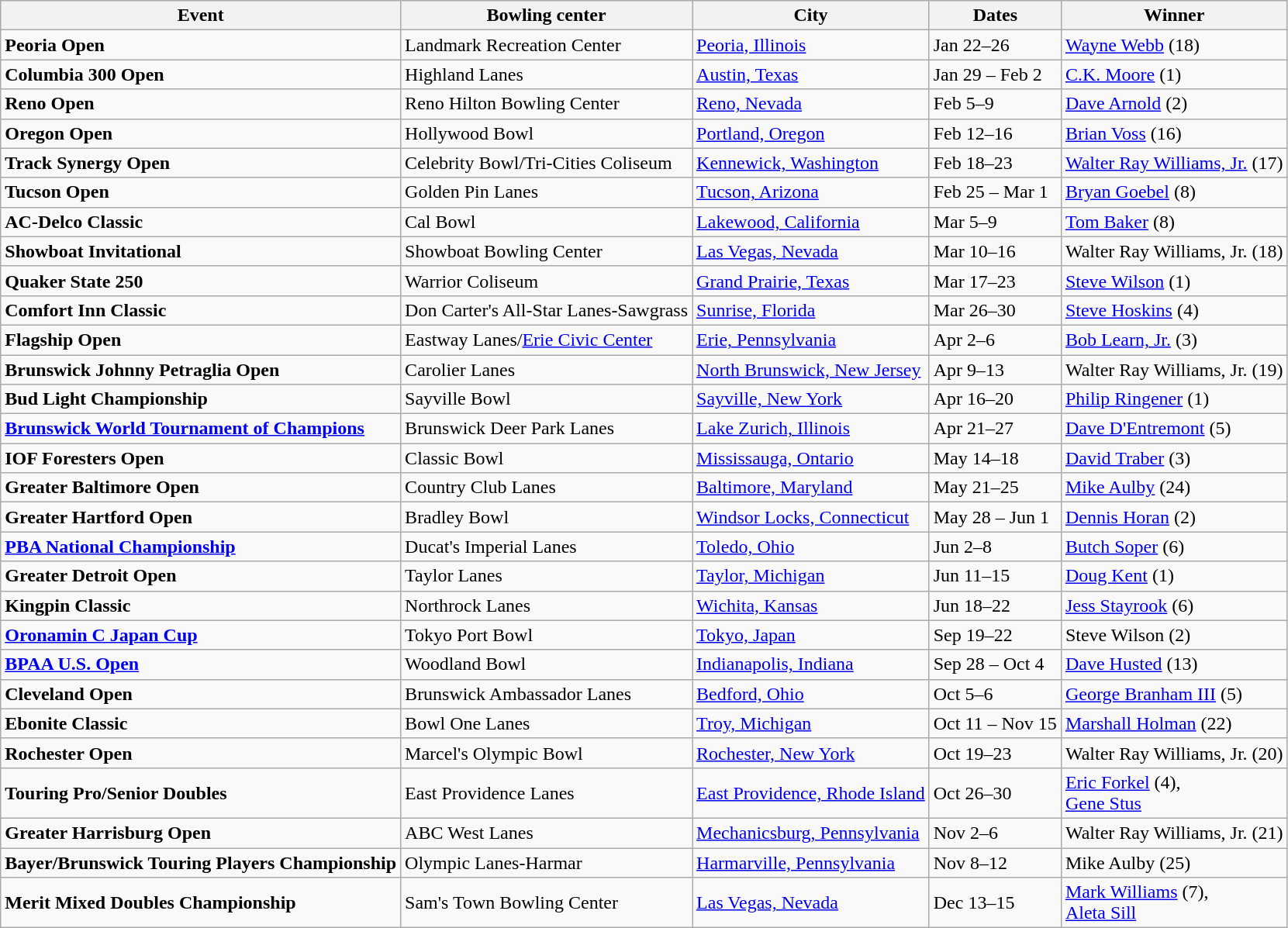<table class="wikitable">
<tr>
<th>Event</th>
<th>Bowling center</th>
<th>City</th>
<th>Dates</th>
<th>Winner</th>
</tr>
<tr>
<td><strong>Peoria Open</strong></td>
<td>Landmark Recreation Center</td>
<td><a href='#'>Peoria, Illinois</a></td>
<td>Jan 22–26</td>
<td><a href='#'>Wayne Webb</a> (18)</td>
</tr>
<tr>
<td><strong>Columbia 300 Open</strong></td>
<td>Highland Lanes</td>
<td><a href='#'>Austin, Texas</a></td>
<td>Jan 29 – Feb 2</td>
<td><a href='#'>C.K. Moore</a> (1)</td>
</tr>
<tr>
<td><strong>Reno Open</strong></td>
<td>Reno Hilton Bowling Center</td>
<td><a href='#'>Reno, Nevada</a></td>
<td>Feb 5–9</td>
<td><a href='#'>Dave Arnold</a> (2)</td>
</tr>
<tr>
<td><strong>Oregon Open</strong></td>
<td>Hollywood Bowl</td>
<td><a href='#'>Portland, Oregon</a></td>
<td>Feb 12–16</td>
<td><a href='#'>Brian Voss</a> (16)</td>
</tr>
<tr>
<td><strong>Track Synergy Open</strong></td>
<td>Celebrity Bowl/Tri-Cities Coliseum</td>
<td><a href='#'>Kennewick, Washington</a></td>
<td>Feb 18–23</td>
<td><a href='#'>Walter Ray Williams, Jr.</a> (17)</td>
</tr>
<tr>
<td><strong>Tucson Open</strong></td>
<td>Golden Pin Lanes</td>
<td><a href='#'>Tucson, Arizona</a></td>
<td>Feb 25 – Mar 1</td>
<td><a href='#'>Bryan Goebel</a> (8)</td>
</tr>
<tr>
<td><strong>AC-Delco Classic</strong></td>
<td>Cal Bowl</td>
<td><a href='#'>Lakewood, California</a></td>
<td>Mar 5–9</td>
<td><a href='#'>Tom Baker</a> (8)</td>
</tr>
<tr>
<td><strong>Showboat Invitational</strong></td>
<td>Showboat Bowling Center</td>
<td><a href='#'>Las Vegas, Nevada</a></td>
<td>Mar 10–16</td>
<td>Walter Ray Williams, Jr. (18)</td>
</tr>
<tr>
<td><strong>Quaker State 250</strong></td>
<td>Warrior Coliseum</td>
<td><a href='#'>Grand Prairie, Texas</a></td>
<td>Mar 17–23</td>
<td><a href='#'>Steve Wilson</a> (1)</td>
</tr>
<tr>
<td><strong>Comfort Inn Classic</strong></td>
<td>Don Carter's All-Star Lanes-Sawgrass</td>
<td><a href='#'>Sunrise, Florida</a></td>
<td>Mar 26–30</td>
<td><a href='#'>Steve Hoskins</a> (4)</td>
</tr>
<tr>
<td><strong>Flagship Open</strong></td>
<td>Eastway Lanes/<a href='#'>Erie Civic Center</a></td>
<td><a href='#'>Erie, Pennsylvania</a></td>
<td>Apr 2–6</td>
<td><a href='#'>Bob Learn, Jr.</a> (3)</td>
</tr>
<tr>
<td><strong>Brunswick Johnny Petraglia Open</strong></td>
<td>Carolier Lanes</td>
<td><a href='#'>North Brunswick, New Jersey</a></td>
<td>Apr 9–13</td>
<td>Walter Ray Williams, Jr. (19)</td>
</tr>
<tr>
<td><strong>Bud Light Championship</strong></td>
<td>Sayville Bowl</td>
<td><a href='#'>Sayville, New York</a></td>
<td>Apr 16–20</td>
<td><a href='#'>Philip Ringener</a> (1)</td>
</tr>
<tr>
<td><strong><a href='#'>Brunswick World Tournament of Champions</a></strong></td>
<td>Brunswick Deer Park Lanes</td>
<td><a href='#'>Lake Zurich, Illinois</a></td>
<td>Apr 21–27</td>
<td><a href='#'>Dave D'Entremont</a> (5)</td>
</tr>
<tr>
<td><strong>IOF Foresters Open</strong></td>
<td>Classic Bowl</td>
<td><a href='#'>Mississauga, Ontario</a></td>
<td>May 14–18</td>
<td><a href='#'>David Traber</a> (3)</td>
</tr>
<tr>
<td><strong>Greater Baltimore Open</strong></td>
<td>Country Club Lanes</td>
<td><a href='#'>Baltimore, Maryland</a></td>
<td>May 21–25</td>
<td><a href='#'>Mike Aulby</a> (24)</td>
</tr>
<tr>
<td><strong>Greater Hartford Open</strong></td>
<td>Bradley Bowl</td>
<td><a href='#'>Windsor Locks, Connecticut</a></td>
<td>May 28 – Jun 1</td>
<td><a href='#'>Dennis Horan</a> (2)</td>
</tr>
<tr>
<td><strong><a href='#'>PBA National Championship</a></strong></td>
<td>Ducat's Imperial Lanes</td>
<td><a href='#'>Toledo, Ohio</a></td>
<td>Jun 2–8</td>
<td><a href='#'>Butch Soper</a> (6)</td>
</tr>
<tr>
<td><strong>Greater Detroit Open</strong></td>
<td>Taylor Lanes</td>
<td><a href='#'>Taylor, Michigan</a></td>
<td>Jun 11–15</td>
<td><a href='#'>Doug Kent</a> (1)</td>
</tr>
<tr>
<td><strong>Kingpin Classic</strong></td>
<td>Northrock Lanes</td>
<td><a href='#'>Wichita, Kansas</a></td>
<td>Jun 18–22</td>
<td><a href='#'>Jess Stayrook</a> (6)</td>
</tr>
<tr>
<td><strong><a href='#'>Oronamin C Japan Cup</a></strong></td>
<td>Tokyo Port Bowl</td>
<td><a href='#'>Tokyo, Japan</a></td>
<td>Sep 19–22</td>
<td>Steve Wilson (2)</td>
</tr>
<tr>
<td><strong><a href='#'>BPAA U.S. Open</a></strong></td>
<td>Woodland Bowl</td>
<td><a href='#'>Indianapolis, Indiana</a></td>
<td>Sep 28 – Oct 4</td>
<td><a href='#'>Dave Husted</a> (13)</td>
</tr>
<tr>
<td><strong>Cleveland Open</strong></td>
<td>Brunswick Ambassador Lanes</td>
<td><a href='#'>Bedford, Ohio</a></td>
<td>Oct 5–6</td>
<td><a href='#'>George Branham III</a> (5)</td>
</tr>
<tr>
<td><strong>Ebonite Classic</strong></td>
<td>Bowl One Lanes</td>
<td><a href='#'>Troy, Michigan</a></td>
<td>Oct 11 – Nov 15</td>
<td><a href='#'>Marshall Holman</a> (22)</td>
</tr>
<tr>
<td><strong>Rochester Open</strong></td>
<td>Marcel's Olympic Bowl</td>
<td><a href='#'>Rochester, New York</a></td>
<td>Oct 19–23</td>
<td>Walter Ray Williams, Jr. (20)</td>
</tr>
<tr>
<td><strong>Touring Pro/Senior Doubles</strong></td>
<td>East Providence Lanes</td>
<td><a href='#'>East Providence, Rhode Island</a></td>
<td>Oct 26–30</td>
<td><a href='#'>Eric Forkel</a> (4),<br><a href='#'>Gene Stus</a></td>
</tr>
<tr>
<td><strong>Greater Harrisburg Open</strong></td>
<td>ABC West Lanes</td>
<td><a href='#'>Mechanicsburg, Pennsylvania</a></td>
<td>Nov 2–6</td>
<td>Walter Ray Williams, Jr. (21)</td>
</tr>
<tr>
<td><strong>Bayer/Brunswick Touring Players Championship</strong></td>
<td>Olympic Lanes-Harmar</td>
<td><a href='#'>Harmarville, Pennsylvania</a></td>
<td>Nov 8–12</td>
<td>Mike Aulby (25)</td>
</tr>
<tr>
<td><strong>Merit Mixed Doubles Championship</strong></td>
<td>Sam's Town Bowling Center</td>
<td><a href='#'>Las Vegas, Nevada</a></td>
<td>Dec 13–15</td>
<td><a href='#'>Mark Williams</a> (7),<br><a href='#'>Aleta Sill</a></td>
</tr>
</table>
